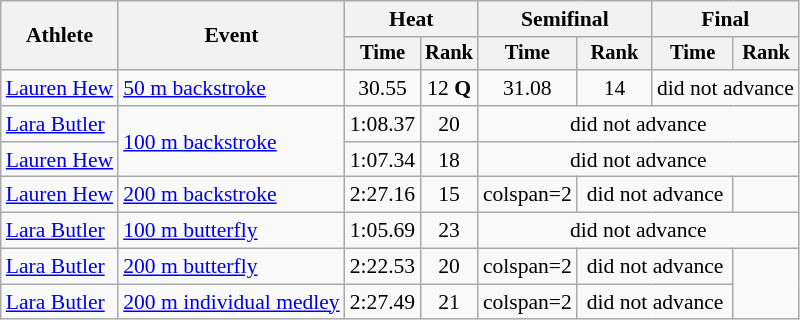<table class=wikitable style=font-size:90%>
<tr>
<th rowspan=2>Athlete</th>
<th rowspan=2>Event</th>
<th colspan=2>Heat</th>
<th colspan=2>Semifinal</th>
<th colspan=2>Final</th>
</tr>
<tr style=font-size:95%>
<th>Time</th>
<th>Rank</th>
<th>Time</th>
<th>Rank</th>
<th>Time</th>
<th>Rank</th>
</tr>
<tr align=center>
<td align=left><a href='#'>Lauren Hew</a></td>
<td align=left><a href='#'>50 m backstroke</a></td>
<td>30.55</td>
<td>12 <strong>Q</strong></td>
<td>31.08</td>
<td>14</td>
<td colspan=2>did not advance</td>
</tr>
<tr align=center>
<td align=left><a href='#'>Lara Butler</a></td>
<td align=left rowspan=2><a href='#'>100 m backstroke</a></td>
<td>1:08.37</td>
<td>20</td>
<td colspan=4>did not advance</td>
</tr>
<tr align=center>
<td align=left><a href='#'>Lauren Hew</a></td>
<td>1:07.34</td>
<td>18</td>
<td colspan=4>did not advance</td>
</tr>
<tr align=center>
<td align=left><a href='#'>Lauren Hew</a></td>
<td align=left><a href='#'>200 m backstroke</a></td>
<td>2:27.16</td>
<td>15</td>
<td>colspan=2 </td>
<td colspan=2>did not advance</td>
</tr>
<tr align=center>
<td align=left><a href='#'>Lara Butler</a></td>
<td align=left><a href='#'>100 m butterfly</a></td>
<td>1:05.69</td>
<td>23</td>
<td colspan=4>did not advance</td>
</tr>
<tr align=center>
<td align=left><a href='#'>Lara Butler</a></td>
<td align=left><a href='#'>200 m butterfly</a></td>
<td>2:22.53</td>
<td>20</td>
<td>colspan=2 </td>
<td colspan=2>did not advance</td>
</tr>
<tr align=center>
<td align=left><a href='#'>Lara Butler</a></td>
<td align=left><a href='#'>200 m individual medley</a></td>
<td>2:27.49</td>
<td>21</td>
<td>colspan=2 </td>
<td colspan=2>did not advance</td>
</tr>
</table>
